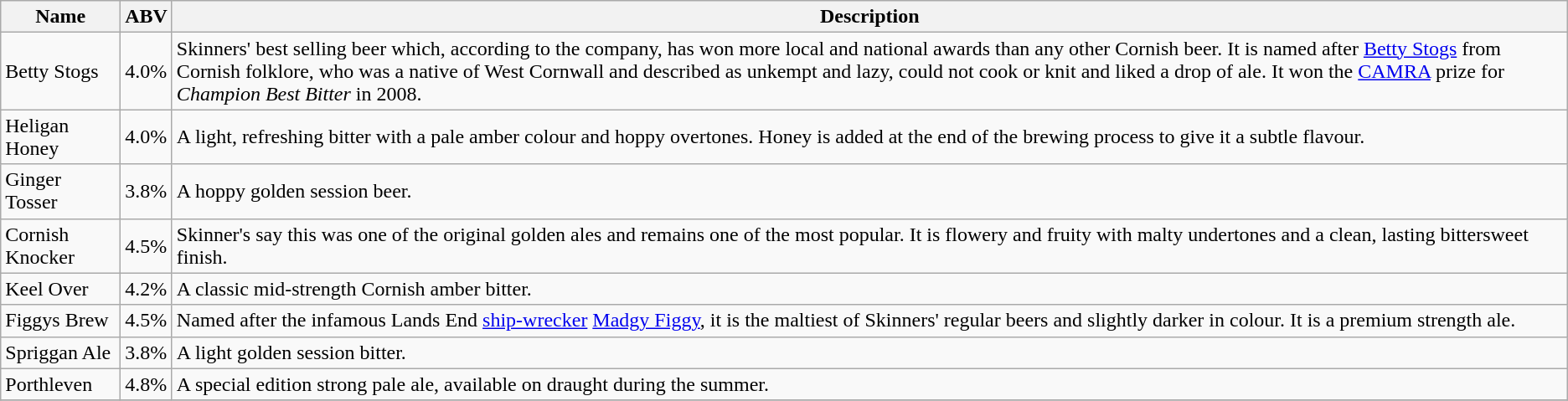<table class="wikitable">
<tr>
<th>Name</th>
<th>ABV</th>
<th>Description</th>
</tr>
<tr>
<td>Betty Stogs</td>
<td>4.0%</td>
<td>Skinners' best selling beer which, according to the company, has won more local and national awards than any other Cornish beer. It is named after <a href='#'>Betty Stogs</a> from Cornish folklore, who was a native of West Cornwall and described as unkempt and lazy, could not cook or knit and liked a drop of ale. It won the <a href='#'>CAMRA</a> prize for <em>Champion Best Bitter</em> in 2008.</td>
</tr>
<tr>
<td>Heligan Honey</td>
<td>4.0%</td>
<td>A light, refreshing bitter with a pale amber colour and hoppy overtones. Honey is added at the end of the brewing process to give it a subtle flavour.</td>
</tr>
<tr>
<td>Ginger Tosser</td>
<td>3.8%</td>
<td>A hoppy golden session beer.</td>
</tr>
<tr>
<td>Cornish Knocker</td>
<td>4.5%</td>
<td>Skinner's say this was one of the original golden ales and remains one of the most popular. It is flowery and fruity with malty undertones and a clean, lasting bittersweet finish.</td>
</tr>
<tr>
<td>Keel Over</td>
<td>4.2%</td>
<td>A classic mid-strength Cornish amber bitter.</td>
</tr>
<tr>
<td>Figgys Brew</td>
<td>4.5%</td>
<td>Named after the infamous Lands End <a href='#'>ship-wrecker</a> <a href='#'>Madgy Figgy</a>, it is the maltiest of Skinners' regular beers and slightly darker in colour. It is a premium strength ale.</td>
</tr>
<tr>
<td>Spriggan Ale</td>
<td>3.8%</td>
<td>A light golden session bitter.</td>
</tr>
<tr>
<td>Porthleven</td>
<td>4.8%</td>
<td>A special edition strong pale ale, available on draught during the summer.</td>
</tr>
<tr>
</tr>
</table>
